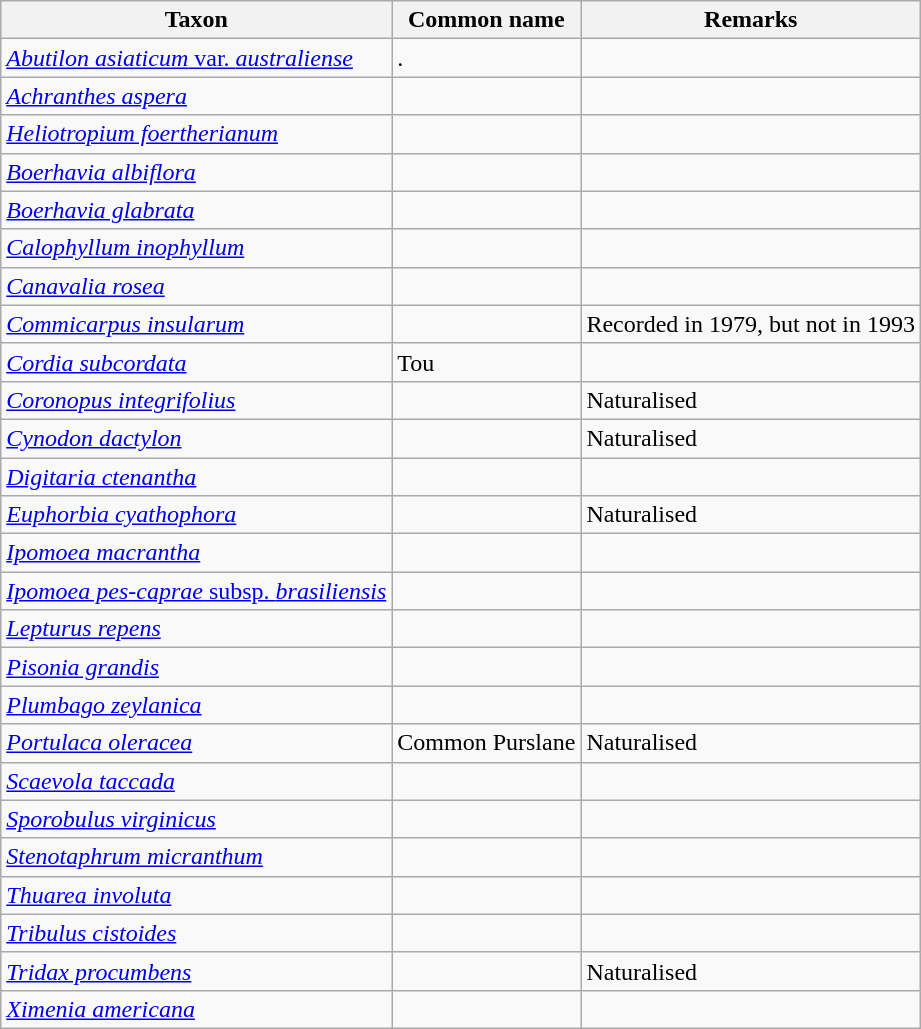<table class="wikitable">
<tr>
<th>Taxon</th>
<th>Common name</th>
<th>Remarks</th>
</tr>
<tr>
<td><a href='#'><em>Abutilon asiaticum</em> var. <em>australiense</em></a></td>
<td>.</td>
<td></td>
</tr>
<tr>
<td><em><a href='#'>Achranthes aspera</a></em></td>
<td></td>
<td></td>
</tr>
<tr>
<td><em><a href='#'>Heliotropium foertherianum</a></em></td>
<td></td>
<td></td>
</tr>
<tr>
<td><em><a href='#'>Boerhavia albiflora</a></em></td>
<td></td>
<td></td>
</tr>
<tr>
<td><em><a href='#'>Boerhavia glabrata</a></em></td>
<td></td>
<td></td>
</tr>
<tr>
<td><em><a href='#'>Calophyllum inophyllum</a></em></td>
<td></td>
<td></td>
</tr>
<tr>
<td><em><a href='#'>Canavalia rosea</a></em></td>
<td></td>
<td></td>
</tr>
<tr>
<td><em><a href='#'>Commicarpus insularum</a></em></td>
<td></td>
<td>Recorded in 1979, but not in 1993</td>
</tr>
<tr>
<td><em><a href='#'>Cordia subcordata</a></em></td>
<td>Tou</td>
<td></td>
</tr>
<tr>
<td><em><a href='#'>Coronopus integrifolius</a></em></td>
<td></td>
<td>Naturalised</td>
</tr>
<tr>
<td><em><a href='#'>Cynodon dactylon</a></em></td>
<td></td>
<td>Naturalised</td>
</tr>
<tr>
<td><em><a href='#'>Digitaria ctenantha</a></em></td>
<td></td>
<td></td>
</tr>
<tr>
<td><em><a href='#'>Euphorbia cyathophora</a></em></td>
<td></td>
<td>Naturalised</td>
</tr>
<tr>
<td><em><a href='#'>Ipomoea macrantha</a></em></td>
<td></td>
<td></td>
</tr>
<tr>
<td><a href='#'><em>Ipomoea pes-caprae</em> subsp. <em>brasiliensis</em></a></td>
<td></td>
<td></td>
</tr>
<tr>
<td><em><a href='#'>Lepturus repens</a></em></td>
<td></td>
<td></td>
</tr>
<tr>
<td><em><a href='#'>Pisonia grandis</a></em></td>
<td></td>
<td></td>
</tr>
<tr>
<td><em><a href='#'>Plumbago zeylanica</a></em></td>
<td></td>
<td></td>
</tr>
<tr>
<td><em><a href='#'>Portulaca oleracea</a></em></td>
<td>Common Purslane</td>
<td>Naturalised</td>
</tr>
<tr>
<td><em><a href='#'>Scaevola taccada</a></em></td>
<td></td>
<td></td>
</tr>
<tr>
<td><em><a href='#'>Sporobulus virginicus</a></em></td>
<td></td>
<td></td>
</tr>
<tr>
<td><em><a href='#'>Stenotaphrum micranthum</a></em></td>
<td></td>
<td></td>
</tr>
<tr>
<td><em><a href='#'>Thuarea involuta</a></em></td>
<td></td>
<td></td>
</tr>
<tr>
<td><em><a href='#'>Tribulus cistoides</a></em></td>
<td></td>
<td></td>
</tr>
<tr>
<td><em><a href='#'>Tridax procumbens</a></em></td>
<td></td>
<td>Naturalised</td>
</tr>
<tr>
<td><em><a href='#'>Ximenia americana</a></em></td>
<td></td>
<td></td>
</tr>
</table>
